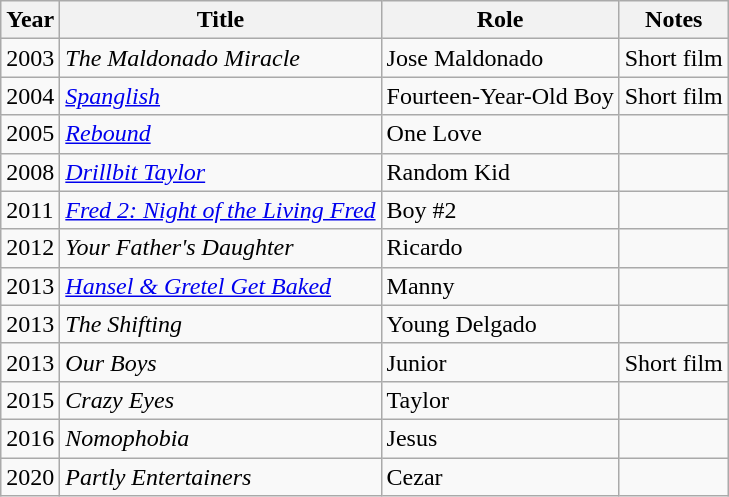<table class="wikitable sortable">
<tr>
<th>Year</th>
<th>Title</th>
<th>Role</th>
<th class="unsortable">Notes</th>
</tr>
<tr>
<td>2003</td>
<td><em>The Maldonado Miracle</em></td>
<td>Jose Maldonado</td>
<td>Short film</td>
</tr>
<tr>
<td>2004</td>
<td><em><a href='#'>Spanglish</a></em></td>
<td>Fourteen-Year-Old Boy</td>
<td>Short film</td>
</tr>
<tr>
<td>2005</td>
<td><em><a href='#'>Rebound</a></em></td>
<td>One Love</td>
<td></td>
</tr>
<tr>
<td>2008</td>
<td><em><a href='#'>Drillbit Taylor</a></em></td>
<td>Random Kid</td>
<td></td>
</tr>
<tr>
<td>2011</td>
<td><em><a href='#'>Fred 2: Night of the Living Fred</a></em></td>
<td>Boy #2</td>
<td></td>
</tr>
<tr>
<td>2012</td>
<td><em>Your Father's Daughter</em></td>
<td>Ricardo</td>
<td></td>
</tr>
<tr>
<td>2013</td>
<td><em><a href='#'>Hansel & Gretel Get Baked</a></em></td>
<td>Manny</td>
<td></td>
</tr>
<tr>
<td>2013</td>
<td><em>The Shifting</em></td>
<td>Young Delgado</td>
<td></td>
</tr>
<tr>
<td>2013</td>
<td><em>Our Boys</em></td>
<td>Junior</td>
<td>Short film</td>
</tr>
<tr>
<td>2015</td>
<td><em>Crazy Eyes</em></td>
<td>Taylor</td>
<td></td>
</tr>
<tr>
<td>2016</td>
<td><em>Nomophobia</em></td>
<td>Jesus</td>
<td></td>
</tr>
<tr>
<td>2020</td>
<td><em>Partly Entertainers</em></td>
<td>Cezar</td>
<td></td>
</tr>
</table>
